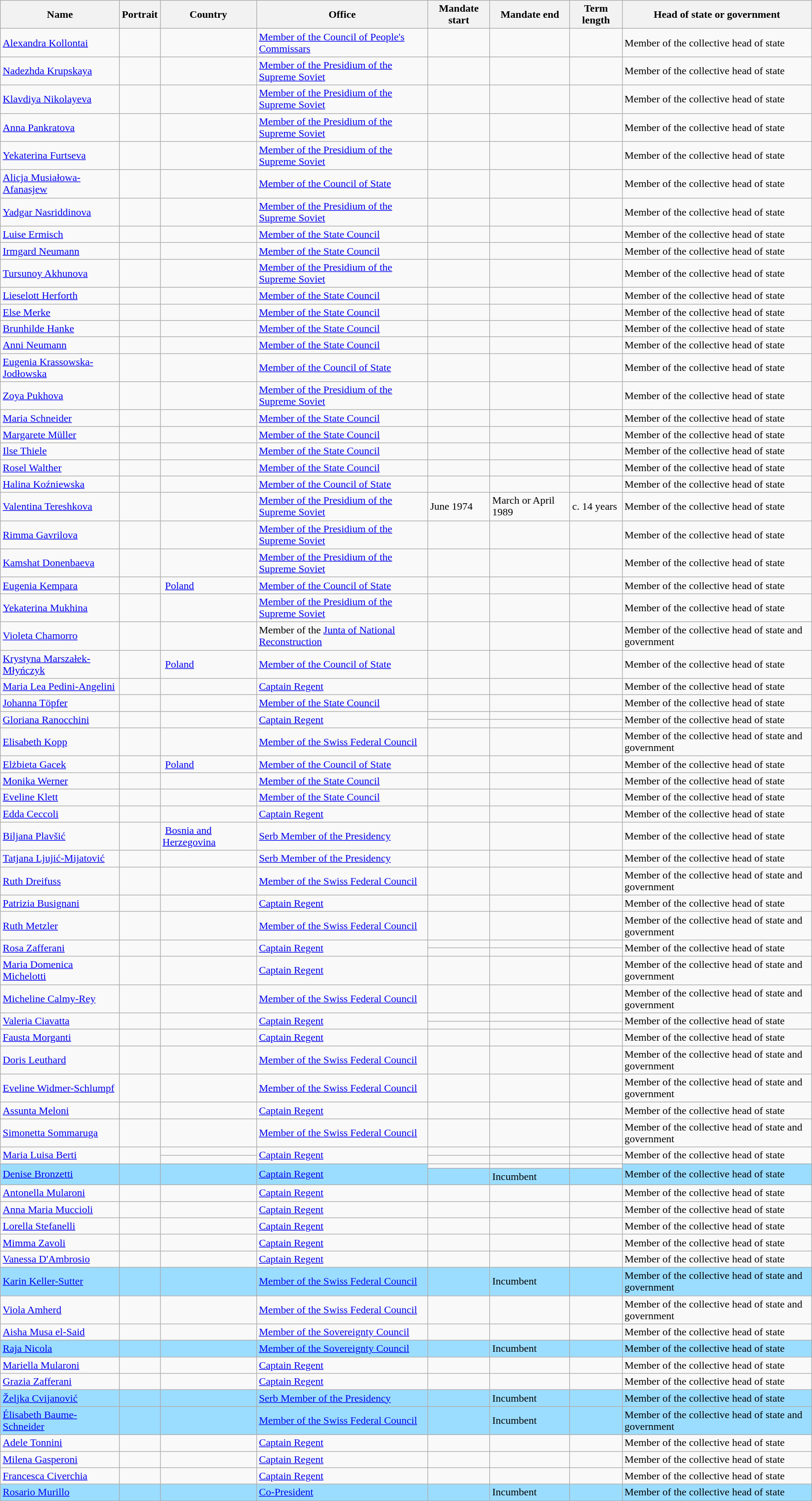<table class="wikitable sortable">
<tr>
<th>Name</th>
<th class=unsortable>Portrait</th>
<th>Country</th>
<th>Office</th>
<th>Mandate start</th>
<th>Mandate end</th>
<th>Term length</th>
<th>Head of state or government</th>
</tr>
<tr>
<td><a href='#'>Alexandra Kollontai</a></td>
<td></td>
<td></td>
<td><a href='#'>Member of the Council of People's Commissars</a></td>
<td></td>
<td></td>
<td></td>
<td>Member of the collective head of state</td>
</tr>
<tr>
<td><a href='#'>Nadezhda Krupskaya</a></td>
<td></td>
<td></td>
<td><a href='#'>Member of the Presidium of the Supreme Soviet</a></td>
<td></td>
<td></td>
<td></td>
<td>Member of the collective head of state</td>
</tr>
<tr>
<td><a href='#'>Klavdiya Nikolayeva</a></td>
<td></td>
<td></td>
<td><a href='#'>Member of the Presidium of the Supreme Soviet</a></td>
<td></td>
<td></td>
<td></td>
<td>Member of the collective head of state</td>
</tr>
<tr>
<td><a href='#'>Anna Pankratova</a></td>
<td></td>
<td></td>
<td><a href='#'>Member of the Presidium of the Supreme Soviet</a></td>
<td></td>
<td></td>
<td></td>
<td>Member of the collective head of state</td>
</tr>
<tr>
<td><a href='#'>Yekaterina Furtseva</a></td>
<td></td>
<td></td>
<td><a href='#'>Member of the Presidium of the Supreme Soviet</a></td>
<td></td>
<td></td>
<td></td>
<td>Member of the collective head of state</td>
</tr>
<tr>
<td><a href='#'>Alicja Musiałowa-Afanasjew</a></td>
<td></td>
<td></td>
<td><a href='#'>Member of the Council of State</a></td>
<td></td>
<td></td>
<td></td>
<td>Member of the collective head of state</td>
</tr>
<tr>
<td><a href='#'>Yadgar Nasriddinova</a></td>
<td></td>
<td></td>
<td><a href='#'>Member of the Presidium of the Supreme Soviet</a></td>
<td></td>
<td></td>
<td></td>
<td>Member of the collective head of state</td>
</tr>
<tr>
<td><a href='#'>Luise Ermisch</a></td>
<td></td>
<td></td>
<td><a href='#'>Member of the State Council</a></td>
<td></td>
<td></td>
<td></td>
<td>Member of the collective head of state</td>
</tr>
<tr>
<td><a href='#'>Irmgard Neumann</a></td>
<td></td>
<td></td>
<td><a href='#'>Member of the State Council</a></td>
<td></td>
<td></td>
<td></td>
<td>Member of the collective head of state</td>
</tr>
<tr>
<td><a href='#'>Tursunoy Akhunova</a></td>
<td></td>
<td></td>
<td><a href='#'>Member of the Presidium of the Supreme Soviet</a></td>
<td></td>
<td></td>
<td></td>
<td>Member of the collective head of state</td>
</tr>
<tr>
<td><a href='#'>Lieselott Herforth</a></td>
<td></td>
<td></td>
<td><a href='#'>Member of the State Council</a></td>
<td></td>
<td></td>
<td></td>
<td>Member of the collective head of state</td>
</tr>
<tr>
<td><a href='#'>Else Merke</a></td>
<td></td>
<td></td>
<td><a href='#'>Member of the State Council</a></td>
<td></td>
<td></td>
<td></td>
<td>Member of the collective head of state</td>
</tr>
<tr>
<td><a href='#'>Brunhilde Hanke</a></td>
<td></td>
<td></td>
<td><a href='#'>Member of the State Council</a></td>
<td></td>
<td></td>
<td></td>
<td>Member of the collective head of state</td>
</tr>
<tr>
<td><a href='#'>Anni Neumann</a></td>
<td></td>
<td></td>
<td><a href='#'>Member of the State Council</a></td>
<td></td>
<td></td>
<td></td>
<td>Member of the collective head of state</td>
</tr>
<tr>
<td><a href='#'>Eugenia Krassowska-Jodłowska</a></td>
<td></td>
<td></td>
<td><a href='#'>Member of the Council of State</a></td>
<td></td>
<td></td>
<td></td>
<td>Member of the collective head of state</td>
</tr>
<tr>
<td><a href='#'>Zoya Pukhova</a></td>
<td></td>
<td></td>
<td><a href='#'>Member of the Presidium of the Supreme Soviet</a></td>
<td></td>
<td></td>
<td></td>
<td>Member of the collective head of state</td>
</tr>
<tr>
<td><a href='#'>Maria Schneider</a></td>
<td></td>
<td></td>
<td><a href='#'>Member of the State Council</a></td>
<td></td>
<td></td>
<td></td>
<td>Member of the collective head of state</td>
</tr>
<tr>
<td><a href='#'>Margarete Müller</a></td>
<td></td>
<td></td>
<td><a href='#'>Member of the State Council</a></td>
<td></td>
<td></td>
<td></td>
<td>Member of the collective head of state</td>
</tr>
<tr>
<td><a href='#'>Ilse Thiele</a></td>
<td></td>
<td></td>
<td><a href='#'>Member of the State Council</a></td>
<td></td>
<td></td>
<td></td>
<td>Member of the collective head of state</td>
</tr>
<tr>
<td><a href='#'>Rosel Walther</a></td>
<td></td>
<td></td>
<td><a href='#'>Member of the State Council</a></td>
<td></td>
<td></td>
<td></td>
<td>Member of the collective head of state</td>
</tr>
<tr>
<td><a href='#'>Halina Koźniewska</a></td>
<td></td>
<td></td>
<td><a href='#'>Member of the Council of State</a></td>
<td></td>
<td></td>
<td></td>
<td>Member of the collective head of state</td>
</tr>
<tr>
<td><a href='#'>Valentina Tereshkova</a></td>
<td></td>
<td></td>
<td><a href='#'>Member of the Presidium of the Supreme Soviet</a></td>
<td>June 1974</td>
<td>March or April 1989</td>
<td>c. 14 years</td>
<td>Member of the collective head of state</td>
</tr>
<tr>
<td><a href='#'>Rimma Gavrilova</a></td>
<td></td>
<td></td>
<td><a href='#'>Member of the Presidium of the Supreme Soviet</a></td>
<td></td>
<td></td>
<td></td>
<td>Member of the collective head of state</td>
</tr>
<tr>
<td><a href='#'>Kamshat Donenbaeva</a></td>
<td></td>
<td></td>
<td><a href='#'>Member of the Presidium of the Supreme Soviet</a></td>
<td></td>
<td></td>
<td></td>
<td>Member of the collective head of state</td>
</tr>
<tr>
<td><a href='#'>Eugenia Kempara</a></td>
<td></td>
<td> <a href='#'>Poland</a></td>
<td><a href='#'>Member of the Council of State</a></td>
<td></td>
<td></td>
<td></td>
<td>Member of the collective head of state</td>
</tr>
<tr>
<td><a href='#'>Yekaterina Mukhina</a></td>
<td></td>
<td></td>
<td><a href='#'>Member of the Presidium of the Supreme Soviet</a></td>
<td></td>
<td></td>
<td></td>
<td>Member of the collective head of state</td>
</tr>
<tr>
<td><a href='#'>Violeta Chamorro</a></td>
<td></td>
<td></td>
<td>Member of the <a href='#'>Junta of National Reconstruction</a></td>
<td></td>
<td></td>
<td></td>
<td>Member of the collective head of state and government</td>
</tr>
<tr>
<td><a href='#'>Krystyna Marszałek-Młyńczyk</a></td>
<td></td>
<td> <a href='#'>Poland</a></td>
<td><a href='#'>Member of the Council of State</a></td>
<td></td>
<td></td>
<td></td>
<td>Member of the collective head of state</td>
</tr>
<tr>
<td><a href='#'>Maria Lea Pedini-Angelini</a></td>
<td></td>
<td></td>
<td><a href='#'>Captain Regent</a></td>
<td></td>
<td></td>
<td></td>
<td>Member of the collective head of state</td>
</tr>
<tr>
<td><a href='#'>Johanna Töpfer</a></td>
<td></td>
<td></td>
<td><a href='#'>Member of the State Council</a></td>
<td></td>
<td></td>
<td></td>
<td>Member of the collective head of state</td>
</tr>
<tr>
<td rowspan="2"><a href='#'>Gloriana Ranocchini</a></td>
<td rowspan="2"></td>
<td rowspan="2"></td>
<td rowspan="2"><a href='#'>Captain Regent</a></td>
<td></td>
<td></td>
<td></td>
<td rowspan="2">Member of the collective head of state</td>
</tr>
<tr>
<td></td>
<td></td>
<td></td>
</tr>
<tr>
<td><a href='#'>Elisabeth Kopp</a></td>
<td></td>
<td></td>
<td><a href='#'>Member of the Swiss Federal Council</a></td>
<td></td>
<td></td>
<td></td>
<td>Member of the collective head of state and government</td>
</tr>
<tr>
<td><a href='#'>Elżbieta Gacek</a></td>
<td></td>
<td> <a href='#'>Poland</a></td>
<td><a href='#'>Member of the Council of State</a></td>
<td></td>
<td></td>
<td></td>
<td>Member of the collective head of state</td>
</tr>
<tr>
<td><a href='#'>Monika Werner</a></td>
<td></td>
<td></td>
<td><a href='#'>Member of the State Council</a></td>
<td></td>
<td></td>
<td></td>
<td>Member of the collective head of state</td>
</tr>
<tr>
<td><a href='#'>Eveline Klett</a></td>
<td></td>
<td></td>
<td><a href='#'>Member of the State Council</a></td>
<td></td>
<td></td>
<td></td>
<td>Member of the collective head of state</td>
</tr>
<tr>
<td><a href='#'>Edda Ceccoli</a></td>
<td></td>
<td></td>
<td><a href='#'>Captain Regent</a></td>
<td></td>
<td></td>
<td></td>
<td>Member of the collective head of state</td>
</tr>
<tr>
<td><a href='#'>Biljana Plavšić</a></td>
<td></td>
<td> <a href='#'>Bosnia and Herzegovina</a></td>
<td><a href='#'>Serb Member of the Presidency</a></td>
<td></td>
<td></td>
<td></td>
<td>Member of the collective head of state</td>
</tr>
<tr>
<td><a href='#'>Tatjana Ljujić-Mijatović</a></td>
<td></td>
<td></td>
<td><a href='#'>Serb Member of the Presidency</a></td>
<td></td>
<td></td>
<td></td>
<td>Member of the collective head of state</td>
</tr>
<tr>
<td><a href='#'>Ruth Dreifuss</a></td>
<td></td>
<td></td>
<td><a href='#'>Member of the Swiss Federal Council</a></td>
<td></td>
<td></td>
<td></td>
<td>Member of the collective head of state and government</td>
</tr>
<tr>
<td><a href='#'>Patrizia Busignani</a></td>
<td></td>
<td></td>
<td><a href='#'>Captain Regent</a></td>
<td></td>
<td></td>
<td></td>
<td>Member of the collective head of state</td>
</tr>
<tr>
<td><a href='#'>Ruth Metzler</a></td>
<td></td>
<td></td>
<td><a href='#'>Member of the Swiss Federal Council</a></td>
<td></td>
<td></td>
<td></td>
<td>Member of the collective head of state and government</td>
</tr>
<tr>
<td rowspan="2"><a href='#'>Rosa Zafferani</a></td>
<td rowspan="2"></td>
<td rowspan="2"></td>
<td rowspan="2"><a href='#'>Captain Regent</a></td>
<td></td>
<td></td>
<td></td>
<td rowspan="2">Member of the collective head of state</td>
</tr>
<tr>
<td></td>
<td></td>
<td></td>
</tr>
<tr>
<td><a href='#'>Maria Domenica Michelotti</a></td>
<td></td>
<td></td>
<td><a href='#'>Captain Regent</a></td>
<td></td>
<td></td>
<td></td>
<td>Member of the collective head of state and government</td>
</tr>
<tr>
<td><a href='#'>Micheline Calmy-Rey</a></td>
<td></td>
<td></td>
<td><a href='#'>Member of the Swiss Federal Council</a></td>
<td></td>
<td></td>
<td></td>
<td>Member of the collective head of state and government</td>
</tr>
<tr>
<td rowspan=2><a href='#'>Valeria Ciavatta</a></td>
<td rowspan=2></td>
<td rowspan=2></td>
<td rowspan=2><a href='#'>Captain Regent</a></td>
<td></td>
<td></td>
<td></td>
<td rowspan=2>Member of the collective head of state</td>
</tr>
<tr>
<td></td>
<td></td>
<td></td>
</tr>
<tr>
<td><a href='#'>Fausta Morganti</a></td>
<td></td>
<td></td>
<td><a href='#'>Captain Regent</a></td>
<td></td>
<td></td>
<td></td>
<td>Member of the collective head of state</td>
</tr>
<tr>
<td><a href='#'>Doris Leuthard</a></td>
<td></td>
<td></td>
<td><a href='#'>Member of the Swiss Federal Council</a></td>
<td></td>
<td></td>
<td></td>
<td>Member of the collective head of state and government</td>
</tr>
<tr>
<td><a href='#'>Eveline Widmer-Schlumpf</a></td>
<td></td>
<td></td>
<td><a href='#'>Member of the Swiss Federal Council</a></td>
<td></td>
<td></td>
<td></td>
<td>Member of the collective head of state and government</td>
</tr>
<tr>
<td><a href='#'>Assunta Meloni</a></td>
<td></td>
<td></td>
<td><a href='#'>Captain Regent</a></td>
<td></td>
<td></td>
<td></td>
<td>Member of the collective head of state</td>
</tr>
<tr>
<td><a href='#'>Simonetta Sommaruga</a></td>
<td></td>
<td></td>
<td><a href='#'>Member of the Swiss Federal Council</a></td>
<td></td>
<td></td>
<td></td>
<td>Member of the collective head of state and government</td>
</tr>
<tr>
<td rowspan=2><a href='#'>Maria Luisa Berti</a></td>
<td rowspan=2></td>
<td></td>
<td rowspan=2><a href='#'>Captain Regent</a></td>
<td></td>
<td></td>
<td></td>
<td rowspan=2>Member of the collective head of state</td>
</tr>
<tr>
<td></td>
<td></td>
<td></td>
<td></td>
</tr>
<tr>
<td rowspan="2" style="background-color: #9BDDFF"><a href='#'>Denise Bronzetti</a></td>
<td rowspan="2" style="background-color: #9BDDFF"></td>
<td rowspan="2" style="background-color: #9BDDFF"></td>
<td rowspan="2" style="background-color: #9BDDFF"><a href='#'>Captain Regent</a></td>
<td></td>
<td></td>
<td></td>
<td rowspan="2" style="background-color: #9BDDFF">Member of the collective head of state</td>
</tr>
<tr style="background-color: #9BDDFF">
<td></td>
<td>Incumbent</td>
<td></td>
</tr>
<tr>
<td><a href='#'>Antonella Mularoni</a></td>
<td></td>
<td></td>
<td><a href='#'>Captain Regent</a></td>
<td></td>
<td></td>
<td></td>
<td>Member of the collective head of state</td>
</tr>
<tr>
<td><a href='#'>Anna Maria Muccioli</a></td>
<td></td>
<td></td>
<td><a href='#'>Captain Regent</a></td>
<td></td>
<td></td>
<td></td>
<td>Member of the collective head of state</td>
</tr>
<tr>
<td><a href='#'>Lorella Stefanelli</a></td>
<td></td>
<td></td>
<td><a href='#'>Captain Regent</a></td>
<td></td>
<td></td>
<td></td>
<td>Member of the collective head of state</td>
</tr>
<tr>
<td><a href='#'>Mimma Zavoli</a></td>
<td></td>
<td></td>
<td><a href='#'>Captain Regent</a></td>
<td></td>
<td></td>
<td></td>
<td>Member of the collective head of state</td>
</tr>
<tr>
<td><a href='#'>Vanessa D'Ambrosio</a></td>
<td></td>
<td></td>
<td><a href='#'>Captain Regent</a></td>
<td></td>
<td></td>
<td></td>
<td>Member of the collective head of state</td>
</tr>
<tr style="background-color: #9BDDFF">
<td><a href='#'>Karin Keller-Sutter</a></td>
<td></td>
<td></td>
<td><a href='#'>Member of the Swiss Federal Council</a></td>
<td></td>
<td>Incumbent</td>
<td></td>
<td>Member of the collective head of state and government</td>
</tr>
<tr>
<td><a href='#'>Viola Amherd</a></td>
<td></td>
<td></td>
<td><a href='#'>Member of the Swiss Federal Council</a></td>
<td></td>
<td></td>
<td></td>
<td>Member of the collective head of state and government</td>
</tr>
<tr>
<td><a href='#'>Aisha Musa el-Said</a></td>
<td></td>
<td></td>
<td><a href='#'>Member of the Sovereignty Council</a></td>
<td></td>
<td></td>
<td></td>
<td>Member of the collective head of state</td>
</tr>
<tr style="background-color: #9BDDFF">
<td><a href='#'>Raja Nicola</a></td>
<td></td>
<td></td>
<td><a href='#'>Member of the Sovereignty Council</a></td>
<td></td>
<td>Incumbent</td>
<td></td>
<td>Member of the collective head of state</td>
</tr>
<tr>
<td><a href='#'>Mariella Mularoni</a></td>
<td></td>
<td></td>
<td><a href='#'>Captain Regent</a></td>
<td></td>
<td></td>
<td></td>
<td>Member of the collective head of state</td>
</tr>
<tr>
<td><a href='#'>Grazia Zafferani</a></td>
<td></td>
<td></td>
<td><a href='#'>Captain Regent</a></td>
<td></td>
<td></td>
<td></td>
<td>Member of the collective head of state</td>
</tr>
<tr style="background-color: #9BDDFF">
<td><a href='#'>Željka Cvijanović</a></td>
<td></td>
<td></td>
<td><a href='#'>Serb Member of the Presidency</a></td>
<td></td>
<td>Incumbent</td>
<td></td>
<td>Member of the collective head of state</td>
</tr>
<tr style="background-color: #9BDDFF">
<td><a href='#'>Élisabeth Baume-Schneider</a></td>
<td></td>
<td></td>
<td><a href='#'>Member of the Swiss Federal Council</a></td>
<td></td>
<td>Incumbent</td>
<td></td>
<td>Member of the collective head of state and government</td>
</tr>
<tr>
<td><a href='#'>Adele Tonnini</a></td>
<td></td>
<td></td>
<td><a href='#'>Captain Regent</a></td>
<td></td>
<td></td>
<td></td>
<td>Member of the collective head of state</td>
</tr>
<tr>
<td><a href='#'>Milena Gasperoni</a></td>
<td></td>
<td></td>
<td><a href='#'>Captain Regent</a></td>
<td></td>
<td></td>
<td></td>
<td>Member of the collective head of state</td>
</tr>
<tr>
<td><a href='#'>Francesca Civerchia</a></td>
<td></td>
<td></td>
<td><a href='#'>Captain Regent</a></td>
<td></td>
<td></td>
<td></td>
<td>Member of the collective head of state</td>
</tr>
<tr style="background-color: #9BDDFF">
<td><a href='#'>Rosario Murillo</a></td>
<td></td>
<td></td>
<td><a href='#'>Co-President</a></td>
<td></td>
<td>Incumbent</td>
<td></td>
<td>Member of the collective head of state</td>
</tr>
<tr>
</tr>
</table>
